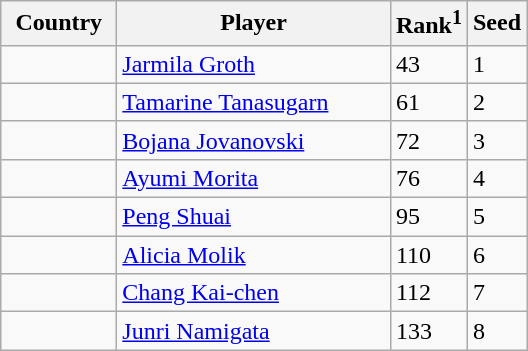<table class="sortable wikitable">
<tr>
<th width="70">Country</th>
<th width="175">Player</th>
<th>Rank<sup>1</sup></th>
<th>Seed</th>
</tr>
<tr>
<td></td>
<td><a href='#'>Jarmila Groth</a></td>
<td>43</td>
<td>1</td>
</tr>
<tr>
<td></td>
<td><a href='#'>Tamarine Tanasugarn</a></td>
<td>61</td>
<td>2</td>
</tr>
<tr>
<td></td>
<td><a href='#'>Bojana Jovanovski</a></td>
<td>72</td>
<td>3</td>
</tr>
<tr>
<td></td>
<td><a href='#'>Ayumi Morita</a></td>
<td>76</td>
<td>4</td>
</tr>
<tr>
<td></td>
<td><a href='#'>Peng Shuai</a></td>
<td>95</td>
<td>5</td>
</tr>
<tr>
<td></td>
<td><a href='#'>Alicia Molik</a></td>
<td>110</td>
<td>6</td>
</tr>
<tr>
<td></td>
<td><a href='#'>Chang Kai-chen</a></td>
<td>112</td>
<td>7</td>
</tr>
<tr>
<td></td>
<td><a href='#'>Junri Namigata</a></td>
<td>133</td>
<td>8</td>
</tr>
</table>
